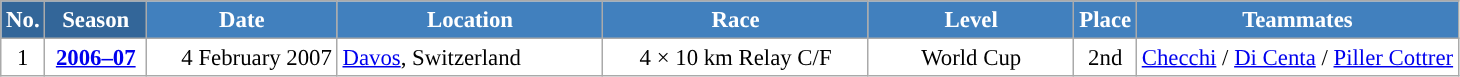<table class="wikitable sortable" style="font-size:95%; text-align:center; border:grey solid 1px; border-collapse:collapse; background:#ffffff;">
<tr style="background:#efefef;">
<th style="background-color:#369; color:white;">No.</th>
<th style="background-color:#369; color:white;">Season</th>
<th style="background-color:#4180be; color:white; width:120px;">Date</th>
<th style="background-color:#4180be; color:white; width:170px;">Location</th>
<th style="background-color:#4180be; color:white; width:170px;">Race</th>
<th style="background-color:#4180be; color:white; width:130px;">Level</th>
<th style="background-color:#4180be; color:white;">Place</th>
<th style="background-color:#4180be; color:white;">Teammates</th>
</tr>
<tr>
<td align=center>1</td>
<td rowspan=1 align=center><strong> <a href='#'>2006–07</a> </strong></td>
<td align=right>4 February 2007</td>
<td align=left> <a href='#'>Davos</a>, Switzerland</td>
<td>4 × 10 km Relay C/F</td>
<td>World Cup</td>
<td>2nd</td>
<td><a href='#'>Checchi</a> / <a href='#'>Di Centa</a> / <a href='#'>Piller Cottrer</a></td>
</tr>
</table>
